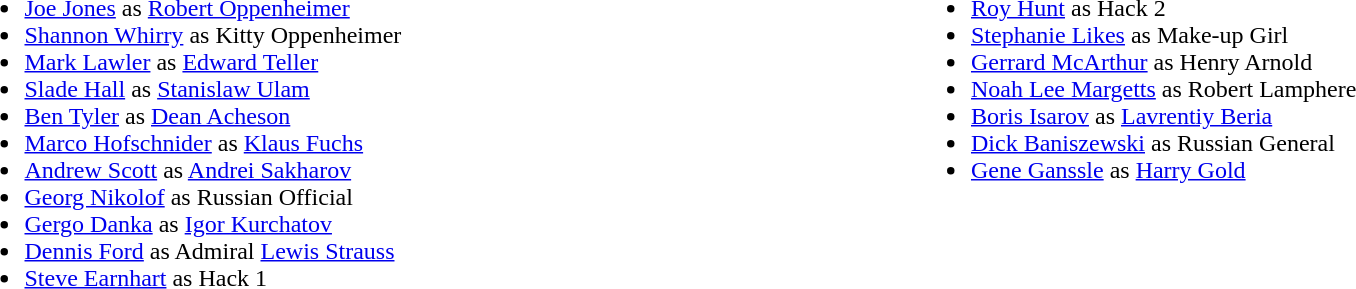<table width="100%" |>
<tr>
<td valign="top" width=50%><br><ul><li><a href='#'>Joe Jones</a> as <a href='#'>Robert Oppenheimer</a></li><li><a href='#'>Shannon Whirry</a> as Kitty Oppenheimer</li><li><a href='#'>Mark Lawler</a> as <a href='#'>Edward Teller</a></li><li><a href='#'>Slade Hall</a> as <a href='#'>Stanislaw Ulam</a></li><li><a href='#'>Ben Tyler</a> as <a href='#'>Dean Acheson</a></li><li><a href='#'>Marco Hofschnider</a> as <a href='#'>Klaus Fuchs</a></li><li><a href='#'>Andrew Scott</a> as <a href='#'>Andrei Sakharov</a></li><li><a href='#'>Georg Nikolof</a> as Russian Official</li><li><a href='#'>Gergo Danka</a> as <a href='#'>Igor Kurchatov</a></li><li><a href='#'>Dennis Ford</a> as Admiral <a href='#'>Lewis Strauss</a></li><li><a href='#'>Steve Earnhart</a> as Hack 1</li></ul></td>
<td valign="top" width=50%><br><ul><li><a href='#'>Roy Hunt</a> as Hack 2</li><li><a href='#'>Stephanie Likes</a> as Make-up Girl</li><li><a href='#'>Gerrard McArthur</a> as Henry Arnold</li><li><a href='#'>Noah Lee Margetts</a> as Robert Lamphere</li><li><a href='#'>Boris Isarov</a> as <a href='#'>Lavrentiy Beria</a></li><li><a href='#'>Dick Baniszewski</a> as Russian General</li><li><a href='#'>Gene Ganssle</a> as <a href='#'>Harry Gold</a></li></ul></td>
</tr>
</table>
